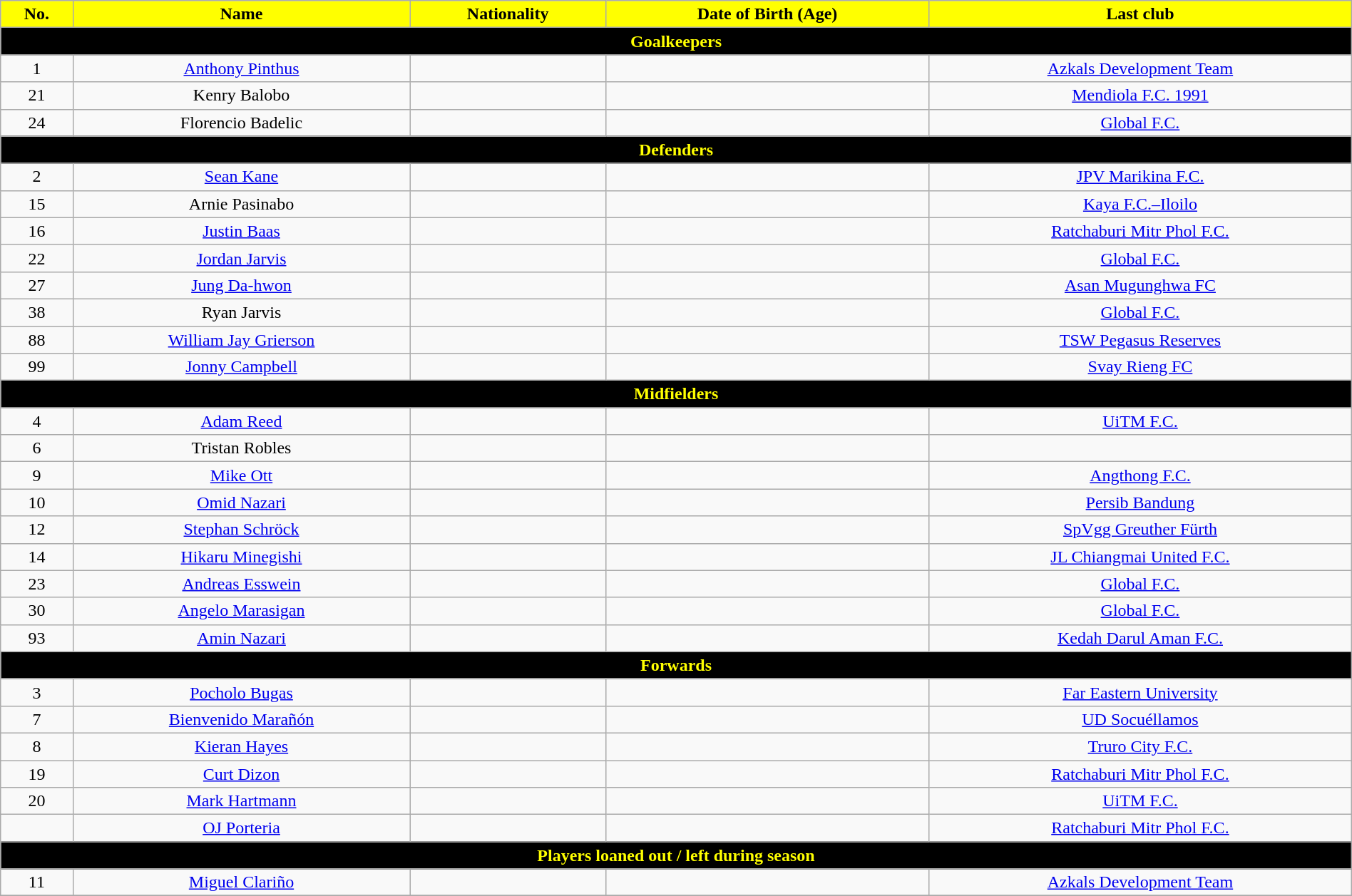<table class="wikitable" style="text-align:center; font-size:100%; width:100%;">
<tr>
<th style="background:#FFFF00; color:black; text-align:center;">No.</th>
<th style="background:#FFFF00; color:black; text-align:center;">Name</th>
<th style="background:#FFFF00; color:black; text-align:center;">Nationality</th>
<th style="background:#FFFF00; color:black; text-align:center;">Date of Birth (Age)</th>
<th style="background:#FFFF00; color:black; text-align:center;">Last club</th>
</tr>
<tr>
<th colspan="8" style="background:black; color:yellow; text-align:center;">Goalkeepers</th>
</tr>
<tr>
<td>1</td>
<td><a href='#'>Anthony Pinthus</a></td>
<td></td>
<td></td>
<td> <a href='#'>Azkals Development Team</a></td>
</tr>
<tr>
<td>21</td>
<td>Kenry Balobo</td>
<td></td>
<td></td>
<td> <a href='#'>Mendiola F.C. 1991</a></td>
</tr>
<tr>
<td>24</td>
<td>Florencio Badelic</td>
<td></td>
<td></td>
<td> <a href='#'>Global F.C.</a></td>
</tr>
<tr>
<th colspan="8" style="background:black; color:yellow; text-align:center;">Defenders</th>
</tr>
<tr>
<td>2</td>
<td><a href='#'>Sean Kane</a></td>
<td></td>
<td></td>
<td> <a href='#'>JPV Marikina F.C.</a></td>
</tr>
<tr>
<td>15</td>
<td>Arnie Pasinabo</td>
<td></td>
<td></td>
<td> <a href='#'>Kaya F.C.–Iloilo</a></td>
</tr>
<tr>
<td>16</td>
<td><a href='#'>Justin Baas</a></td>
<td></td>
<td></td>
<td> <a href='#'>Ratchaburi Mitr Phol F.C.</a></td>
</tr>
<tr>
<td>22</td>
<td><a href='#'>Jordan Jarvis</a></td>
<td></td>
<td></td>
<td> <a href='#'>Global F.C.</a></td>
</tr>
<tr>
<td>27</td>
<td><a href='#'>Jung Da-hwon</a></td>
<td></td>
<td></td>
<td> <a href='#'>Asan Mugunghwa FC</a></td>
</tr>
<tr>
<td>38</td>
<td>Ryan Jarvis</td>
<td></td>
<td></td>
<td> <a href='#'>Global F.C.</a></td>
</tr>
<tr>
<td>88</td>
<td><a href='#'>William Jay Grierson</a></td>
<td></td>
<td></td>
<td> <a href='#'>TSW Pegasus Reserves</a></td>
</tr>
<tr>
<td>99</td>
<td><a href='#'>Jonny Campbell</a></td>
<td></td>
<td></td>
<td> <a href='#'>Svay Rieng FC</a></td>
</tr>
<tr>
<th colspan="8" style="background:black; color:yellow; text-align:center;">Midfielders</th>
</tr>
<tr>
<td>4</td>
<td><a href='#'>Adam Reed</a></td>
<td></td>
<td></td>
<td> <a href='#'>UiTM F.C.</a></td>
</tr>
<tr>
<td>6</td>
<td>Tristan Robles</td>
<td></td>
<td></td>
<td></td>
</tr>
<tr>
<td>9</td>
<td><a href='#'>Mike Ott</a></td>
<td></td>
<td></td>
<td> <a href='#'>Angthong F.C.</a></td>
</tr>
<tr>
<td>10</td>
<td><a href='#'>Omid Nazari</a></td>
<td></td>
<td></td>
<td> <a href='#'>Persib Bandung</a></td>
</tr>
<tr>
<td>12</td>
<td><a href='#'>Stephan Schröck</a></td>
<td></td>
<td></td>
<td> <a href='#'>SpVgg Greuther Fürth</a></td>
</tr>
<tr>
<td>14</td>
<td><a href='#'>Hikaru Minegishi</a></td>
<td></td>
<td></td>
<td> <a href='#'>JL Chiangmai United F.C.</a></td>
</tr>
<tr>
<td>23</td>
<td><a href='#'>Andreas Esswein</a></td>
<td></td>
<td></td>
<td> <a href='#'>Global F.C.</a></td>
</tr>
<tr>
<td>30</td>
<td><a href='#'>Angelo Marasigan</a></td>
<td></td>
<td></td>
<td> <a href='#'>Global F.C.</a></td>
</tr>
<tr>
<td>93</td>
<td><a href='#'>Amin Nazari</a></td>
<td></td>
<td></td>
<td> <a href='#'>Kedah Darul Aman F.C.</a></td>
</tr>
<tr>
<th colspan="8" style="background:black; color:yellow; text-align:center;">Forwards</th>
</tr>
<tr>
<td>3</td>
<td><a href='#'>Pocholo Bugas</a></td>
<td></td>
<td></td>
<td> <a href='#'>Far Eastern University</a></td>
</tr>
<tr>
<td>7</td>
<td><a href='#'>Bienvenido Marañón</a></td>
<td></td>
<td></td>
<td> <a href='#'>UD Socuéllamos</a></td>
</tr>
<tr>
<td>8</td>
<td><a href='#'>Kieran Hayes</a></td>
<td></td>
<td></td>
<td> <a href='#'>Truro City F.C.</a></td>
</tr>
<tr>
<td>19</td>
<td><a href='#'>Curt Dizon</a></td>
<td></td>
<td></td>
<td> <a href='#'>Ratchaburi Mitr Phol F.C.</a></td>
</tr>
<tr>
<td>20</td>
<td><a href='#'>Mark Hartmann</a></td>
<td></td>
<td></td>
<td> <a href='#'>UiTM F.C.</a></td>
</tr>
<tr>
<td></td>
<td><a href='#'>OJ Porteria</a></td>
<td></td>
<td></td>
<td> <a href='#'>Ratchaburi Mitr Phol F.C.</a></td>
</tr>
<tr>
<th colspan="8" style="background:black; color:yellow; text-align:center;">Players loaned out / left during season</th>
</tr>
<tr>
<td>11</td>
<td><a href='#'>Miguel Clariño</a></td>
<td></td>
<td></td>
<td> <a href='#'>Azkals Development Team</a></td>
</tr>
<tr>
</tr>
</table>
